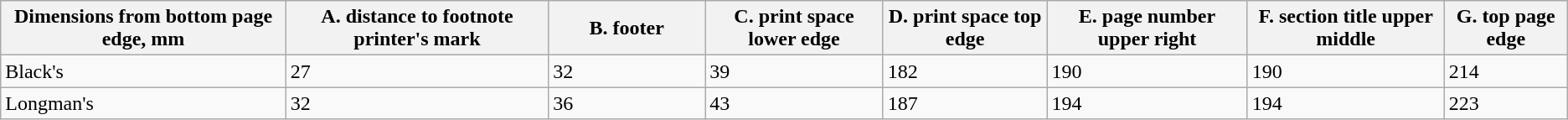<table class="wikitable center">
<tr>
<th>Dimensions from bottom page edge, mm</th>
<th>A. distance to footnote printer's mark</th>
<th width="10%">B. footer</th>
<th>C. print space lower edge</th>
<th>D. print space top edge</th>
<th>E. page number upper right</th>
<th>F. section title upper middle</th>
<th>G. top page edge</th>
</tr>
<tr>
<td>Black's</td>
<td>27</td>
<td>32</td>
<td>39</td>
<td>182</td>
<td>190</td>
<td>190</td>
<td>214</td>
</tr>
<tr>
<td>Longman's</td>
<td>32</td>
<td>36</td>
<td>43</td>
<td>187</td>
<td>194</td>
<td>194</td>
<td>223</td>
</tr>
</table>
